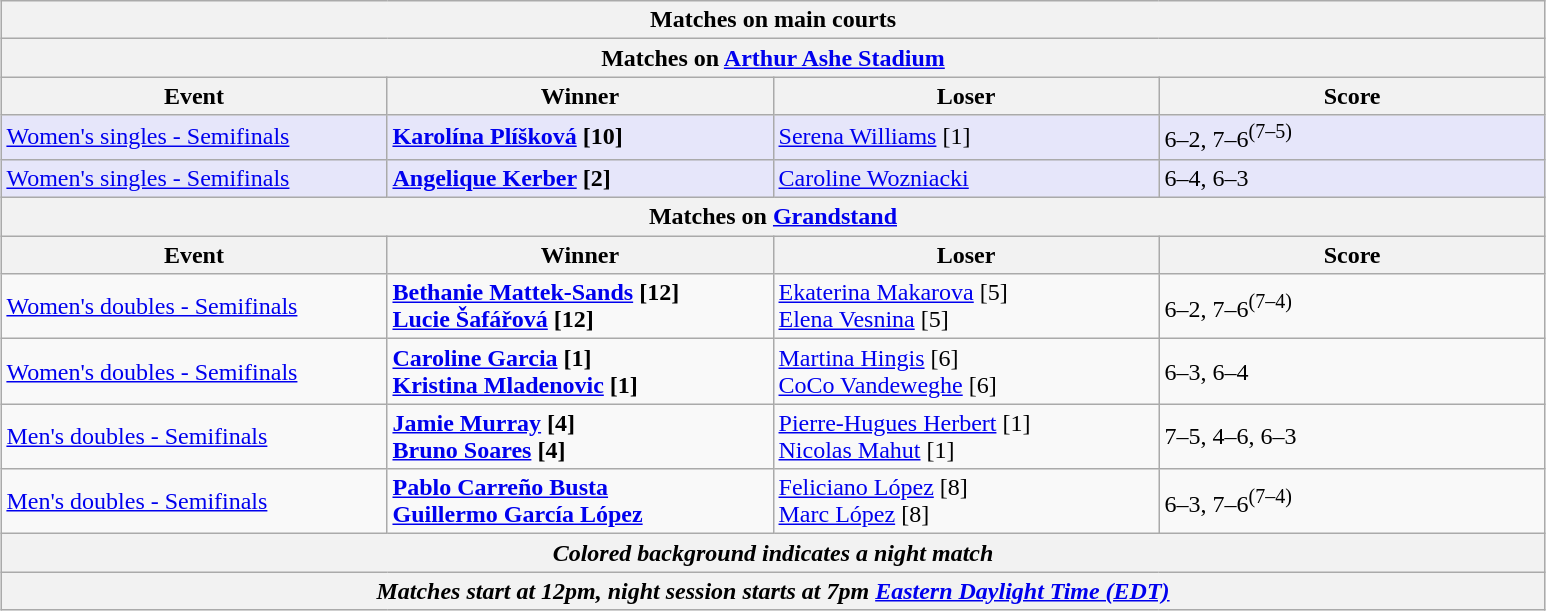<table class="wikitable" style="margin:auto;">
<tr>
<th colspan="4" style="white-space:nowrap;">Matches on main courts</th>
</tr>
<tr>
<th colspan="4"><strong>Matches on <a href='#'>Arthur Ashe Stadium</a></strong></th>
</tr>
<tr>
<th width=250>Event</th>
<th width=250>Winner</th>
<th width=250>Loser</th>
<th width=250>Score</th>
</tr>
<tr bgcolor=lavender>
<td><a href='#'>Women's singles - Semifinals</a></td>
<td><strong> <a href='#'>Karolína Plíšková</a> [10]</strong></td>
<td> <a href='#'>Serena Williams</a> [1]</td>
<td>6–2, 7–6<sup>(7–5)</sup></td>
</tr>
<tr bgcolor=lavender>
<td><a href='#'>Women's singles - Semifinals</a></td>
<td><strong> <a href='#'>Angelique Kerber</a> [2]</strong></td>
<td> <a href='#'>Caroline Wozniacki</a></td>
<td>6–4, 6–3</td>
</tr>
<tr>
<th colspan="4"><strong>Matches on <a href='#'>Grandstand</a></strong></th>
</tr>
<tr>
<th width=250>Event</th>
<th width=250>Winner</th>
<th width=250>Loser</th>
<th width=250>Score</th>
</tr>
<tr>
<td><a href='#'>Women's doubles - Semifinals</a></td>
<td><strong> <a href='#'>Bethanie Mattek-Sands</a> [12] <br>  <a href='#'>Lucie Šafářová</a> [12]</strong></td>
<td> <a href='#'>Ekaterina Makarova</a> [5] <br>  <a href='#'>Elena Vesnina</a> [5]</td>
<td>6–2, 7–6<sup>(7–4)</sup></td>
</tr>
<tr>
<td><a href='#'>Women's doubles - Semifinals</a></td>
<td><strong> <a href='#'>Caroline Garcia</a> [1]<br>  <a href='#'>Kristina Mladenovic</a> [1]</strong></td>
<td> <a href='#'>Martina Hingis</a> [6]<br>  <a href='#'>CoCo Vandeweghe</a> [6]</td>
<td>6–3, 6–4</td>
</tr>
<tr>
<td><a href='#'>Men's doubles - Semifinals</a></td>
<td><strong> <a href='#'>Jamie Murray</a> [4]<br>  <a href='#'>Bruno Soares</a> [4]</strong></td>
<td> <a href='#'>Pierre-Hugues Herbert</a> [1]<br>  <a href='#'>Nicolas Mahut</a> [1]</td>
<td>7–5, 4–6, 6–3</td>
</tr>
<tr>
<td><a href='#'>Men's doubles - Semifinals</a></td>
<td><strong> <a href='#'>Pablo Carreño Busta</a><br> <a href='#'>Guillermo García López</a></strong></td>
<td> <a href='#'>Feliciano López</a> [8]<br> <a href='#'>Marc López</a> [8]</td>
<td>6–3, 7–6<sup>(7–4)</sup></td>
</tr>
<tr>
<th colspan=4><em>Colored background indicates a night match</em></th>
</tr>
<tr>
<th colspan=4><em>Matches start at 12pm, night session starts at 7pm <a href='#'>Eastern Daylight Time (EDT)</a></em></th>
</tr>
</table>
